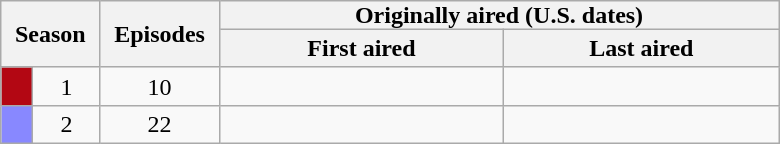<table class="wikitable plainrowheaders" style="text-align:center;">
<tr>
<th scope="col" style="padding:0 9px;" rowspan="2" colspan="2">Season</th>
<th scope="col" style="padding:0 9px;" rowspan="2">Episodes</th>
<th scope="col" style="padding:0 90px;" colspan="2">Originally aired (U.S. dates)</th>
</tr>
<tr>
<th scope="col">First aired</th>
<th scope="col">Last aired</th>
</tr>
<tr>
<td scope="row" style="background:#B30713; color:#000000;"></td>
<td>1</td>
<td>10</td>
<td></td>
<td></td>
</tr>
<tr>
<td scope="row" style="background:#8888FF; color:#000000;"></td>
<td>2</td>
<td>22</td>
<td></td>
<td></td>
</tr>
</table>
